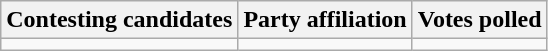<table class="wikitable sortable">
<tr>
<th>Contesting candidates</th>
<th>Party affiliation</th>
<th>Votes polled</th>
</tr>
<tr>
<td></td>
<td></td>
<td></td>
</tr>
</table>
